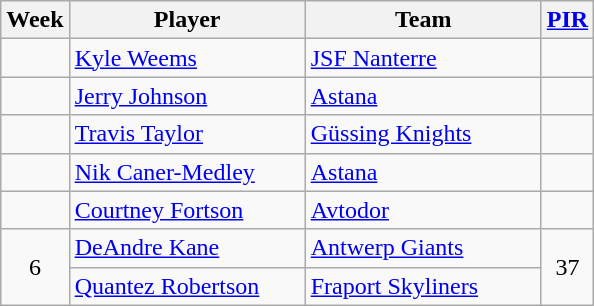<table class="wikitable sortable">
<tr>
<th>Week</th>
<th width=150>Player</th>
<th width=150>Team</th>
<th><a href='#'>PIR</a></th>
</tr>
<tr>
<td></td>
<td> <a href='#'>Kyle Weems</a></td>
<td> <a href='#'>JSF Nanterre</a></td>
<td></td>
</tr>
<tr>
<td></td>
<td> <a href='#'>Jerry Johnson</a></td>
<td> <a href='#'>Astana</a></td>
<td></td>
</tr>
<tr>
<td></td>
<td> <a href='#'>Travis Taylor</a></td>
<td> <a href='#'>Güssing Knights</a></td>
<td></td>
</tr>
<tr>
<td></td>
<td> <a href='#'>Nik Caner-Medley</a></td>
<td> <a href='#'>Astana</a></td>
<td></td>
</tr>
<tr>
<td></td>
<td> <a href='#'>Courtney Fortson</a></td>
<td> <a href='#'>Avtodor</a></td>
<td></td>
</tr>
<tr>
<td rowspan=2 style="text-align:center;">6</td>
<td> <a href='#'>DeAndre Kane</a></td>
<td> <a href='#'>Antwerp Giants</a></td>
<td rowspan=2 style="text-align:center;">37</td>
</tr>
<tr>
<td> <a href='#'>Quantez Robertson</a></td>
<td> <a href='#'>Fraport Skyliners</a></td>
</tr>
</table>
